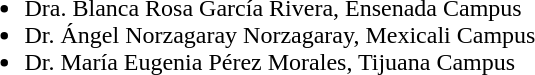<table>
<tr>
<td valign="top"><br><ul><li>Dra. Blanca Rosa García Rivera, Ensenada Campus</li><li>Dr. Ángel Norzagaray Norzagaray, Mexicali Campus</li><li>Dr. María Eugenia Pérez Morales, Tijuana Campus</li></ul></td>
</tr>
</table>
